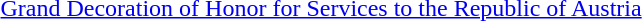<table>
<tr>
<td></td>
<td><a href='#'>Grand Decoration of Honor for Services to the Republic of Austria</a></td>
</tr>
</table>
